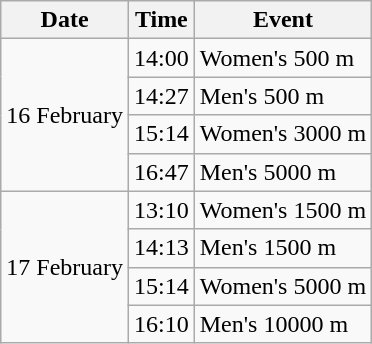<table class="wikitable">
<tr>
<th>Date</th>
<th>Time</th>
<th>Event</th>
</tr>
<tr>
<td rowspan=4>16 February</td>
<td>14:00</td>
<td>Women's 500 m</td>
</tr>
<tr>
<td>14:27</td>
<td>Men's 500 m</td>
</tr>
<tr>
<td>15:14</td>
<td>Women's 3000 m</td>
</tr>
<tr>
<td>16:47</td>
<td>Men's 5000 m</td>
</tr>
<tr>
<td rowspan=4>17 February</td>
<td>13:10</td>
<td>Women's 1500 m</td>
</tr>
<tr>
<td>14:13</td>
<td>Men's 1500 m</td>
</tr>
<tr>
<td>15:14</td>
<td>Women's 5000 m</td>
</tr>
<tr>
<td>16:10</td>
<td>Men's 10000 m</td>
</tr>
</table>
